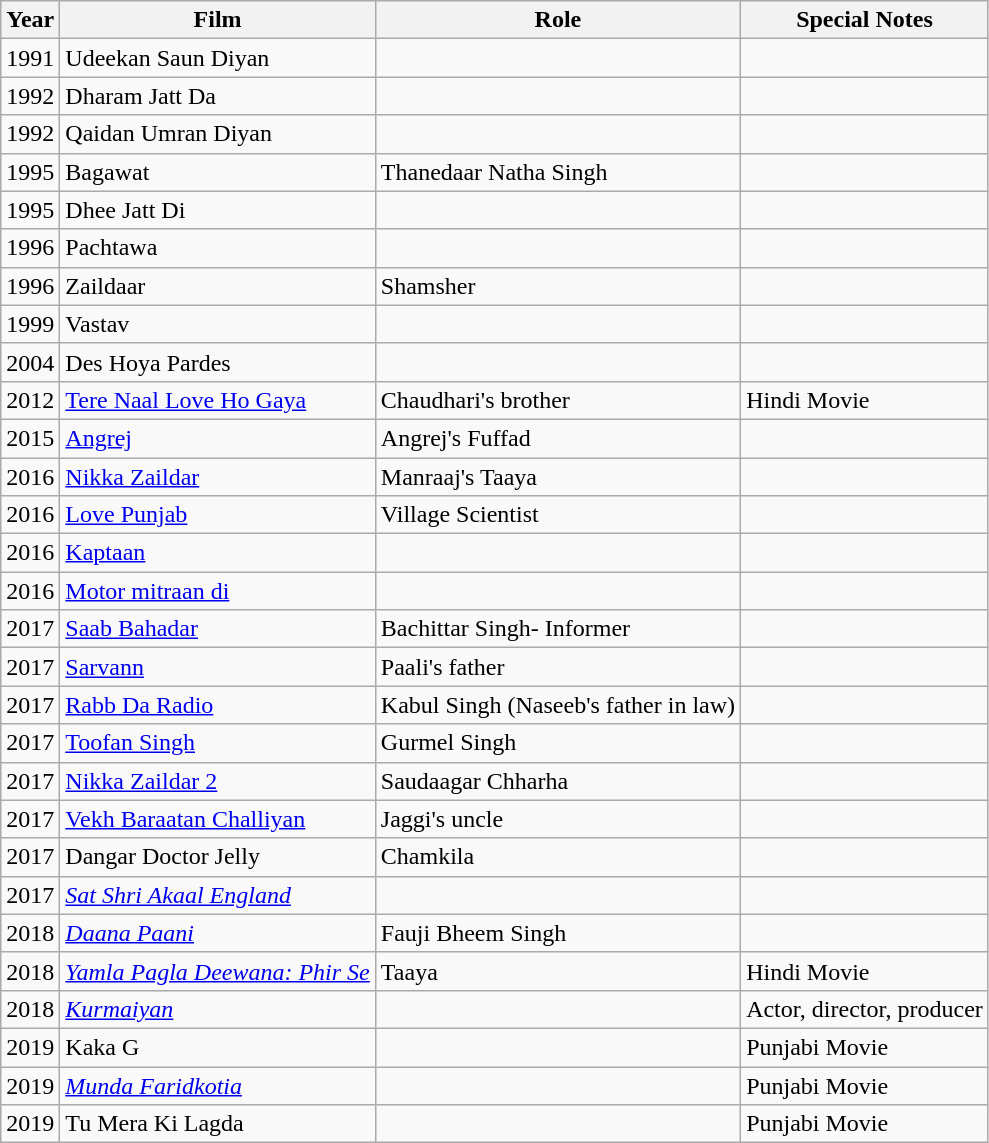<table class="wikitable" style="align:centre;">
<tr>
<th>Year</th>
<th>Film</th>
<th>Role</th>
<th>Special Notes</th>
</tr>
<tr>
<td>1991</td>
<td>Udeekan Saun Diyan</td>
<td></td>
<td></td>
</tr>
<tr>
<td>1992</td>
<td>Dharam Jatt Da</td>
<td></td>
<td></td>
</tr>
<tr>
<td>1992</td>
<td>Qaidan Umran Diyan</td>
<td></td>
<td></td>
</tr>
<tr>
<td>1995</td>
<td>Bagawat</td>
<td>Thanedaar Natha Singh</td>
<td></td>
</tr>
<tr>
<td>1995</td>
<td>Dhee Jatt Di</td>
<td></td>
<td></td>
</tr>
<tr>
<td>1996</td>
<td>Pachtawa</td>
<td></td>
<td></td>
</tr>
<tr>
<td>1996</td>
<td>Zaildaar</td>
<td>Shamsher</td>
<td></td>
</tr>
<tr>
<td>1999</td>
<td>Vastav</td>
<td></td>
<td></td>
</tr>
<tr>
<td>2004</td>
<td>Des Hoya Pardes</td>
<td></td>
<td></td>
</tr>
<tr>
<td>2012</td>
<td><a href='#'>Tere Naal Love Ho Gaya</a></td>
<td>Chaudhari's brother</td>
<td>Hindi Movie</td>
</tr>
<tr>
<td>2015</td>
<td><a href='#'>Angrej</a></td>
<td>Angrej's Fuffad</td>
<td></td>
</tr>
<tr>
<td>2016</td>
<td><a href='#'>Nikka Zaildar</a></td>
<td>Manraaj's Taaya</td>
<td></td>
</tr>
<tr>
<td>2016</td>
<td><a href='#'>Love Punjab</a></td>
<td>Village Scientist</td>
<td></td>
</tr>
<tr>
<td>2016</td>
<td><a href='#'>Kaptaan</a></td>
<td></td>
<td></td>
</tr>
<tr>
<td>2016</td>
<td><a href='#'>Motor mitraan di</a></td>
<td></td>
<td></td>
</tr>
<tr>
<td>2017</td>
<td><a href='#'>Saab Bahadar</a></td>
<td>Bachittar Singh- Informer</td>
<td></td>
</tr>
<tr>
<td>2017</td>
<td><a href='#'>Sarvann</a></td>
<td>Paali's father</td>
<td></td>
</tr>
<tr>
<td>2017</td>
<td><a href='#'>Rabb Da Radio</a></td>
<td>Kabul Singh (Naseeb's father in law)</td>
<td></td>
</tr>
<tr>
<td>2017</td>
<td><a href='#'>Toofan Singh</a></td>
<td>Gurmel Singh</td>
<td></td>
</tr>
<tr>
<td>2017</td>
<td><a href='#'>Nikka Zaildar 2</a></td>
<td>Saudaagar Chharha</td>
<td></td>
</tr>
<tr>
<td>2017</td>
<td><a href='#'>Vekh Baraatan Challiyan</a></td>
<td>Jaggi's uncle</td>
<td></td>
</tr>
<tr>
<td>2017</td>
<td>Dangar Doctor Jelly</td>
<td>Chamkila</td>
<td></td>
</tr>
<tr>
<td>2017</td>
<td><em><a href='#'>Sat Shri Akaal England</a></em></td>
<td></td>
<td></td>
</tr>
<tr>
<td>2018</td>
<td><em><a href='#'>Daana Paani</a></em></td>
<td>Fauji Bheem Singh</td>
<td></td>
</tr>
<tr>
<td>2018</td>
<td><em><a href='#'>Yamla Pagla Deewana: Phir Se</a></em></td>
<td>Taaya</td>
<td>Hindi Movie</td>
</tr>
<tr>
<td>2018</td>
<td><em><a href='#'>Kurmaiyan</a></em></td>
<td></td>
<td>Actor, director, producer</td>
</tr>
<tr>
<td>2019</td>
<td>Kaka G</td>
<td></td>
<td>Punjabi Movie</td>
</tr>
<tr>
<td>2019</td>
<td><em><a href='#'>Munda Faridkotia</a></em></td>
<td></td>
<td>Punjabi Movie</td>
</tr>
<tr>
<td>2019</td>
<td>Tu Mera Ki Lagda</td>
<td></td>
<td>Punjabi Movie</td>
</tr>
</table>
